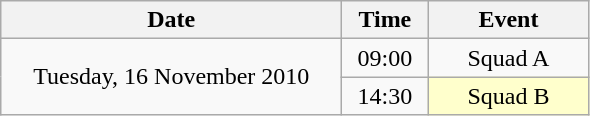<table class = "wikitable" style="text-align:center;">
<tr>
<th width=220>Date</th>
<th width=50>Time</th>
<th width=100>Event</th>
</tr>
<tr>
<td rowspan=2>Tuesday, 16 November 2010</td>
<td>09:00</td>
<td>Squad A</td>
</tr>
<tr>
<td>14:30</td>
<td bgcolor=ffffcc>Squad B</td>
</tr>
</table>
